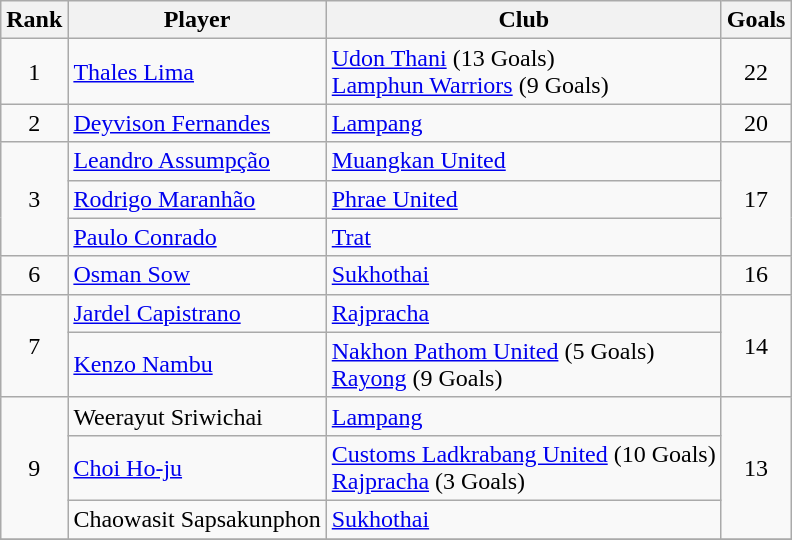<table class="wikitable" style="text-align:center">
<tr>
<th>Rank</th>
<th>Player</th>
<th>Club</th>
<th>Goals</th>
</tr>
<tr>
<td>1</td>
<td align="left"> <a href='#'>Thales Lima</a></td>
<td align="left"><a href='#'>Udon Thani</a> (13 Goals) <br> <a href='#'>Lamphun Warriors</a> (9 Goals)</td>
<td>22</td>
</tr>
<tr>
<td>2</td>
<td align="left"> <a href='#'>Deyvison Fernandes</a></td>
<td align="left"><a href='#'>Lampang</a></td>
<td>20</td>
</tr>
<tr>
<td rowspan="3">3</td>
<td align="left"> <a href='#'>Leandro Assumpção</a></td>
<td align="left"><a href='#'>Muangkan United</a></td>
<td rowspan="3">17</td>
</tr>
<tr>
<td align="left"> <a href='#'>Rodrigo Maranhão</a></td>
<td align="left"><a href='#'>Phrae United</a></td>
</tr>
<tr>
<td align="left"> <a href='#'>Paulo Conrado</a></td>
<td align="left"><a href='#'>Trat</a></td>
</tr>
<tr>
<td>6</td>
<td align="left"> <a href='#'>Osman Sow</a></td>
<td align="left"><a href='#'>Sukhothai</a></td>
<td>16</td>
</tr>
<tr>
<td rowspan="2">7</td>
<td align="left"> <a href='#'>Jardel Capistrano</a></td>
<td align="left"><a href='#'>Rajpracha</a></td>
<td rowspan="2">14</td>
</tr>
<tr>
<td align="left"> <a href='#'>Kenzo Nambu</a></td>
<td align="left"><a href='#'>Nakhon Pathom United</a> (5 Goals) <br> <a href='#'>Rayong</a> (9 Goals)</td>
</tr>
<tr>
<td rowspan="3">9</td>
<td align="left"> Weerayut Sriwichai</td>
<td align="left"><a href='#'>Lampang</a></td>
<td rowspan="3">13</td>
</tr>
<tr>
<td align="left"> <a href='#'>Choi Ho-ju</a></td>
<td align="left"><a href='#'>Customs Ladkrabang United</a> (10 Goals) <br> <a href='#'>Rajpracha</a> (3 Goals)</td>
</tr>
<tr>
<td align="left"> Chaowasit Sapsakunphon</td>
<td align="left"><a href='#'>Sukhothai</a></td>
</tr>
<tr>
</tr>
</table>
